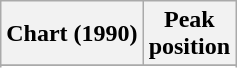<table class="wikitable sortable plainrowheaders">
<tr>
<th scope="col">Chart (1990)</th>
<th scope="col">Peak<br>position</th>
</tr>
<tr>
</tr>
<tr>
</tr>
<tr>
</tr>
<tr>
</tr>
</table>
